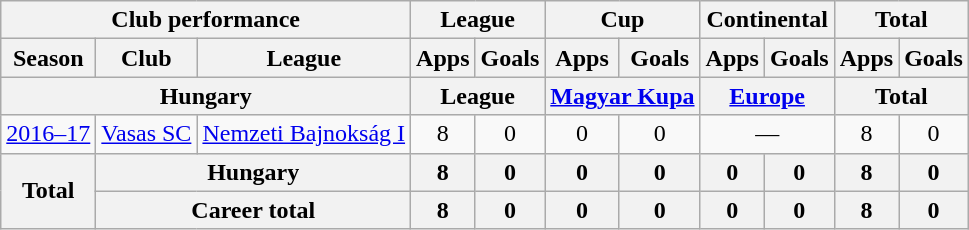<table class="wikitable" style="text-align:center">
<tr>
<th colspan=3>Club performance</th>
<th colspan=2>League</th>
<th colspan=2>Cup</th>
<th colspan=2>Continental</th>
<th colspan=2>Total</th>
</tr>
<tr>
<th>Season</th>
<th>Club</th>
<th>League</th>
<th>Apps</th>
<th>Goals</th>
<th>Apps</th>
<th>Goals</th>
<th>Apps</th>
<th>Goals</th>
<th>Apps</th>
<th>Goals</th>
</tr>
<tr>
<th colspan=3>Hungary</th>
<th colspan=2>League</th>
<th colspan=2><a href='#'>Magyar Kupa</a></th>
<th colspan=2><a href='#'>Europe</a></th>
<th colspan=2>Total</th>
</tr>
<tr>
<td><a href='#'>2016–17</a></td>
<td><a href='#'>Vasas SC</a></td>
<td><a href='#'>Nemzeti Bajnokság I</a></td>
<td>8</td>
<td>0</td>
<td>0</td>
<td>0</td>
<td colspan=2>—</td>
<td>8</td>
<td>0</td>
</tr>
<tr>
<th rowspan=2>Total</th>
<th colspan=2>Hungary</th>
<th>8</th>
<th>0</th>
<th>0</th>
<th>0</th>
<th>0</th>
<th>0</th>
<th>8</th>
<th>0</th>
</tr>
<tr>
<th colspan=2>Career total</th>
<th>8</th>
<th>0</th>
<th>0</th>
<th>0</th>
<th>0</th>
<th>0</th>
<th>8</th>
<th>0</th>
</tr>
</table>
